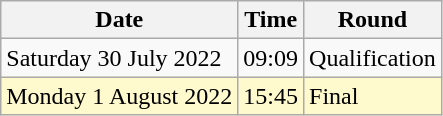<table class = "wikitable">
<tr>
<th>Date</th>
<th>Time</th>
<th>Round</th>
</tr>
<tr>
<td>Saturday 30 July 2022</td>
<td>09:09</td>
<td>Qualification</td>
</tr>
<tr>
<td style=background:lemonchiffon>Monday 1 August 2022</td>
<td style=background:lemonchiffon>15:45</td>
<td style=background:lemonchiffon>Final</td>
</tr>
</table>
